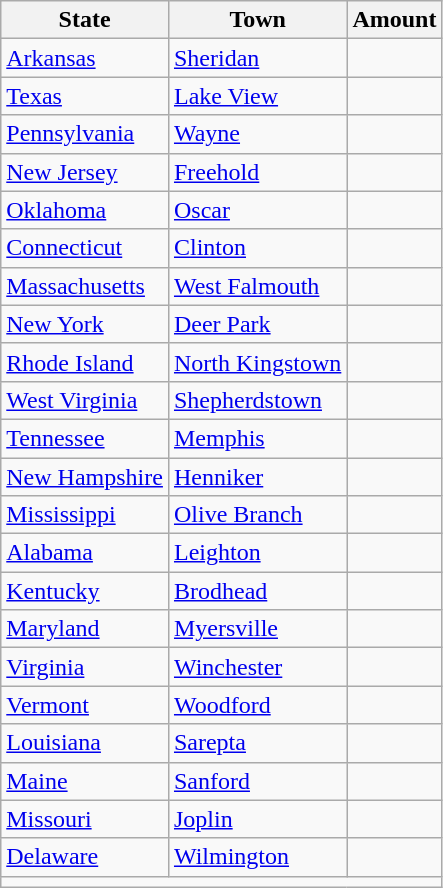<table class="wikitable">
<tr>
<th>State</th>
<th>Town</th>
<th>Amount</th>
</tr>
<tr>
<td><a href='#'>Arkansas</a></td>
<td><a href='#'>Sheridan</a></td>
<td></td>
</tr>
<tr>
<td><a href='#'>Texas</a></td>
<td><a href='#'>Lake View</a></td>
<td></td>
</tr>
<tr>
<td><a href='#'>Pennsylvania</a></td>
<td><a href='#'>Wayne</a></td>
<td></td>
</tr>
<tr>
<td><a href='#'>New Jersey</a></td>
<td><a href='#'>Freehold</a></td>
<td></td>
</tr>
<tr>
<td><a href='#'>Oklahoma</a></td>
<td><a href='#'>Oscar</a></td>
<td></td>
</tr>
<tr>
<td><a href='#'>Connecticut</a></td>
<td><a href='#'>Clinton</a></td>
<td></td>
</tr>
<tr>
<td><a href='#'>Massachusetts</a></td>
<td><a href='#'>West Falmouth</a></td>
<td></td>
</tr>
<tr>
<td><a href='#'>New York</a></td>
<td><a href='#'>Deer Park</a></td>
<td></td>
</tr>
<tr>
<td><a href='#'>Rhode Island</a></td>
<td><a href='#'>North Kingstown</a></td>
<td></td>
</tr>
<tr>
<td><a href='#'>West Virginia</a></td>
<td><a href='#'>Shepherdstown</a></td>
<td></td>
</tr>
<tr>
<td><a href='#'>Tennessee</a></td>
<td><a href='#'>Memphis</a></td>
<td></td>
</tr>
<tr>
<td><a href='#'>New Hampshire</a></td>
<td><a href='#'>Henniker</a></td>
<td></td>
</tr>
<tr>
<td><a href='#'>Mississippi</a></td>
<td><a href='#'>Olive Branch</a></td>
<td></td>
</tr>
<tr>
<td><a href='#'>Alabama</a></td>
<td><a href='#'>Leighton</a></td>
<td></td>
</tr>
<tr>
<td><a href='#'>Kentucky</a></td>
<td><a href='#'>Brodhead</a></td>
<td></td>
</tr>
<tr>
<td><a href='#'>Maryland</a></td>
<td><a href='#'>Myersville</a></td>
<td></td>
</tr>
<tr>
<td><a href='#'>Virginia</a></td>
<td><a href='#'>Winchester</a></td>
<td></td>
</tr>
<tr>
<td><a href='#'>Vermont</a></td>
<td><a href='#'>Woodford</a></td>
<td></td>
</tr>
<tr>
<td><a href='#'>Louisiana</a></td>
<td><a href='#'>Sarepta</a></td>
<td></td>
</tr>
<tr>
<td><a href='#'>Maine</a></td>
<td><a href='#'>Sanford</a></td>
<td></td>
</tr>
<tr>
<td><a href='#'>Missouri</a></td>
<td><a href='#'>Joplin</a></td>
<td></td>
</tr>
<tr>
<td><a href='#'>Delaware</a></td>
<td><a href='#'>Wilmington</a></td>
<td></td>
</tr>
<tr>
<td colspan="3"></td>
</tr>
</table>
